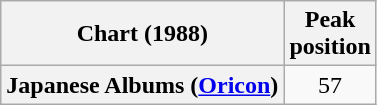<table class="wikitable plainrowheaders" style="text-align:center">
<tr>
<th scope="col">Chart (1988)</th>
<th scope="col">Peak<br> position</th>
</tr>
<tr>
<th scope="row">Japanese Albums (<a href='#'>Oricon</a>)</th>
<td>57</td>
</tr>
</table>
